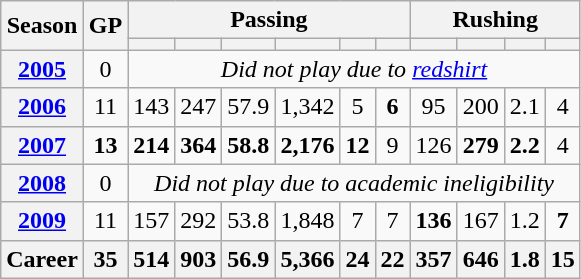<table class="wikitable" style="text-align:center;">
<tr>
<th rowspan="2">Season</th>
<th rowspan="2">GP</th>
<th colspan="6">Passing</th>
<th colspan="4">Rushing</th>
</tr>
<tr>
<th></th>
<th></th>
<th></th>
<th></th>
<th></th>
<th></th>
<th></th>
<th></th>
<th></th>
<th></th>
</tr>
<tr>
<th><a href='#'>2005</a></th>
<td>0</td>
<td colspan="10"><em>Did not play due to <a href='#'>redshirt</a></em></td>
</tr>
<tr>
<th><a href='#'>2006</a></th>
<td>11</td>
<td>143</td>
<td>247</td>
<td>57.9</td>
<td>1,342</td>
<td>5</td>
<td><strong>6</strong></td>
<td>95</td>
<td>200</td>
<td>2.1</td>
<td>4</td>
</tr>
<tr>
<th><a href='#'>2007</a></th>
<td><strong>13</strong></td>
<td><strong>214</strong></td>
<td><strong>364</strong></td>
<td><strong>58.8</strong></td>
<td><strong>2,176</strong></td>
<td><strong>12</strong></td>
<td>9</td>
<td>126</td>
<td><strong>279</strong></td>
<td><strong>2.2</strong></td>
<td>4</td>
</tr>
<tr>
<th><a href='#'>2008</a></th>
<td>0</td>
<td colspan="10"><em>Did not play due to academic ineligibility</em></td>
</tr>
<tr>
<th><a href='#'>2009</a></th>
<td>11</td>
<td>157</td>
<td>292</td>
<td>53.8</td>
<td>1,848</td>
<td>7</td>
<td>7</td>
<td><strong>136</strong></td>
<td>167</td>
<td>1.2</td>
<td><strong>7</strong></td>
</tr>
<tr>
<th>Career</th>
<th>35</th>
<th>514</th>
<th>903</th>
<th>56.9</th>
<th>5,366</th>
<th>24</th>
<th>22</th>
<th>357</th>
<th>646</th>
<th>1.8</th>
<th>15</th>
</tr>
</table>
